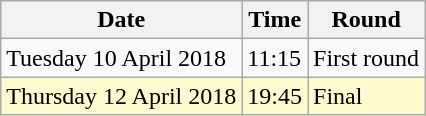<table class="wikitable">
<tr>
<th>Date</th>
<th>Time</th>
<th>Round</th>
</tr>
<tr>
<td>Tuesday 10 April 2018</td>
<td>11:15</td>
<td>First round</td>
</tr>
<tr>
<td style=background:lemonchiffon>Thursday 12 April 2018</td>
<td style=background:lemonchiffon>19:45</td>
<td style=background:lemonchiffon>Final</td>
</tr>
</table>
